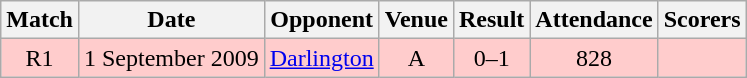<table class="wikitable" style="font-size:100%; text-align:center">
<tr>
<th>Match</th>
<th>Date</th>
<th>Opponent</th>
<th>Venue</th>
<th>Result</th>
<th>Attendance</th>
<th>Scorers</th>
</tr>
<tr style="background: #FFCCCC;">
<td>R1</td>
<td>1 September 2009</td>
<td><a href='#'>Darlington</a></td>
<td>A</td>
<td>0–1</td>
<td>828</td>
<td></td>
</tr>
</table>
